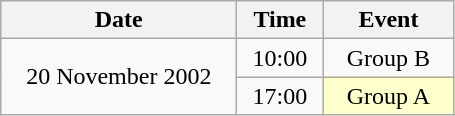<table class = "wikitable" style="text-align:center;">
<tr>
<th width=150>Date</th>
<th width=50>Time</th>
<th width=80>Event</th>
</tr>
<tr>
<td rowspan=2>20 November 2002</td>
<td>10:00</td>
<td>Group B</td>
</tr>
<tr>
<td>17:00</td>
<td bgcolor=ffffcc>Group A</td>
</tr>
</table>
